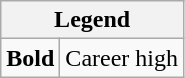<table class="wikitable mw-collapsible">
<tr>
<th colspan="2">Legend</th>
</tr>
<tr>
<td><strong>Bold</strong></td>
<td>Career high</td>
</tr>
</table>
